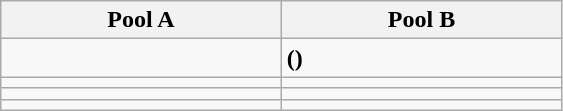<table class="wikitable" width=375>
<tr>
<th width=50%>Pool A</th>
<th width=50%>Pool B</th>
</tr>
<tr>
<td><em></em></td>
<td><strong></strong> <strong>()</strong></td>
</tr>
<tr>
<td><strong></strong></td>
<td><strong></strong></td>
</tr>
<tr>
<td><strong></strong></td>
<td></td>
</tr>
<tr>
<td></td>
<td></td>
</tr>
</table>
